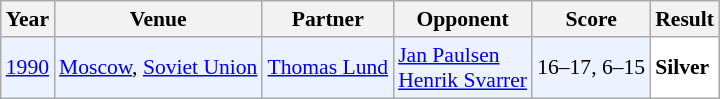<table class="sortable wikitable" style="font-size: 90%;">
<tr>
<th>Year</th>
<th>Venue</th>
<th>Partner</th>
<th>Opponent</th>
<th>Score</th>
<th>Result</th>
</tr>
<tr style="background:#ECF2FF">
<td align="center"><a href='#'>1990</a></td>
<td align="left"><a href='#'>Moscow</a>, <a href='#'>Soviet Union</a></td>
<td align="left"> <a href='#'>Thomas Lund</a></td>
<td align="left"> <a href='#'>Jan Paulsen</a> <br>  <a href='#'>Henrik Svarrer</a></td>
<td align="left">16–17, 6–15</td>
<td style="text-align:left; background:white"> <strong>Silver</strong></td>
</tr>
</table>
